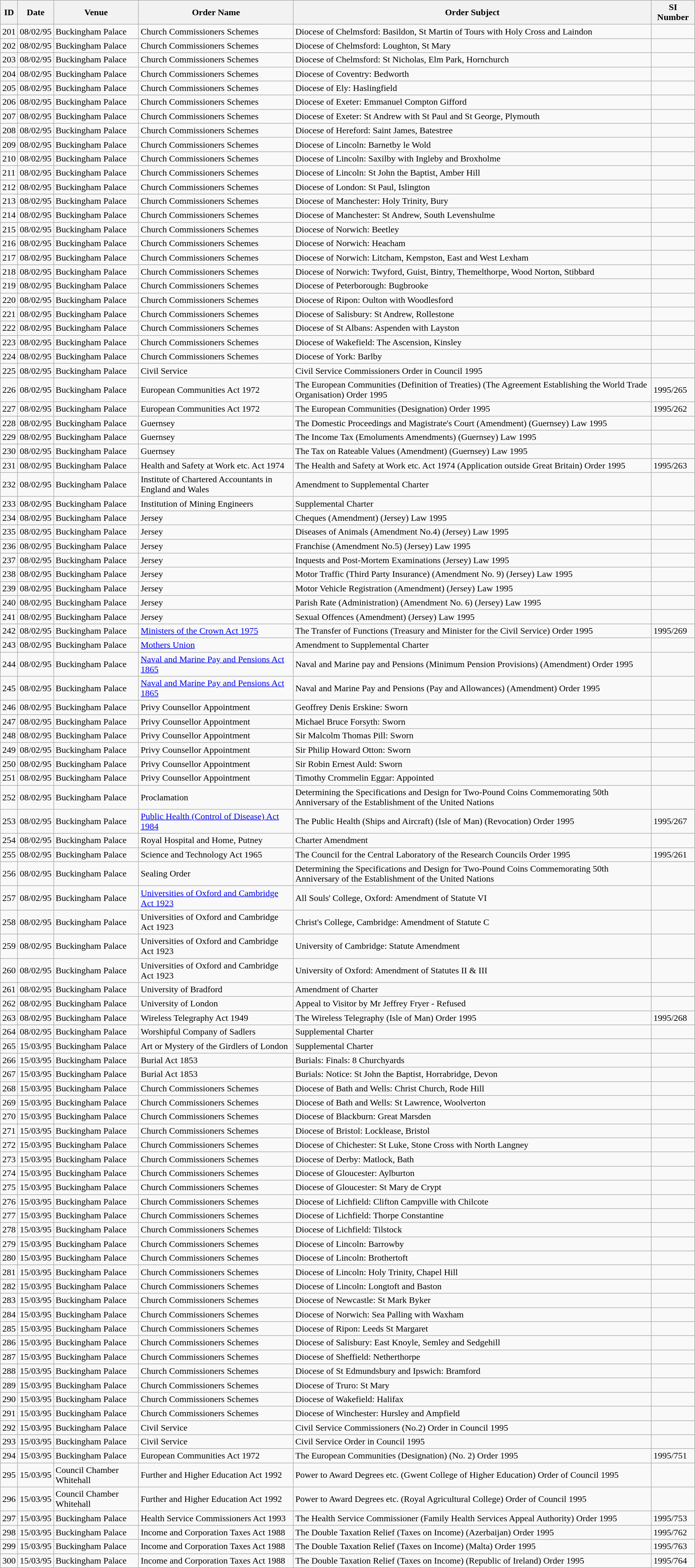<table class="wikitable">
<tr>
<th>ID</th>
<th>Date</th>
<th>Venue</th>
<th>Order Name</th>
<th>Order Subject</th>
<th>SI Number</th>
</tr>
<tr>
<td>201</td>
<td>08/02/95</td>
<td>Buckingham Palace</td>
<td>Church Commissioners Schemes</td>
<td>Diocese of Chelmsford: Basildon, St Martin of Tours with Holy Cross and Laindon</td>
<td></td>
</tr>
<tr>
<td>202</td>
<td>08/02/95</td>
<td>Buckingham Palace</td>
<td>Church Commissioners Schemes</td>
<td>Diocese of Chelmsford: Loughton, St Mary</td>
<td></td>
</tr>
<tr>
<td>203</td>
<td>08/02/95</td>
<td>Buckingham Palace</td>
<td>Church Commissioners Schemes</td>
<td>Diocese of Chelmsford: St Nicholas, Elm Park, Hornchurch</td>
<td></td>
</tr>
<tr>
<td>204</td>
<td>08/02/95</td>
<td>Buckingham Palace</td>
<td>Church Commissioners Schemes</td>
<td>Diocese of Coventry: Bedworth</td>
<td></td>
</tr>
<tr>
<td>205</td>
<td>08/02/95</td>
<td>Buckingham Palace</td>
<td>Church Commissioners Schemes</td>
<td>Diocese of Ely: Haslingfield</td>
<td></td>
</tr>
<tr>
<td>206</td>
<td>08/02/95</td>
<td>Buckingham Palace</td>
<td>Church Commissioners Schemes</td>
<td>Diocese of Exeter: Emmanuel Compton Gifford</td>
<td></td>
</tr>
<tr>
<td>207</td>
<td>08/02/95</td>
<td>Buckingham Palace</td>
<td>Church Commissioners Schemes</td>
<td>Diocese of Exeter: St Andrew with St Paul and St George, Plymouth</td>
<td></td>
</tr>
<tr>
<td>208</td>
<td>08/02/95</td>
<td>Buckingham Palace</td>
<td>Church Commissioners Schemes</td>
<td>Diocese of Hereford: Saint James, Batestree</td>
<td></td>
</tr>
<tr>
<td>209</td>
<td>08/02/95</td>
<td>Buckingham Palace</td>
<td>Church Commissioners Schemes</td>
<td>Diocese of Lincoln: Barnetby le Wold</td>
<td></td>
</tr>
<tr>
<td>210</td>
<td>08/02/95</td>
<td>Buckingham Palace</td>
<td>Church Commissioners Schemes</td>
<td>Diocese of Lincoln: Saxilby with Ingleby and Broxholme</td>
<td></td>
</tr>
<tr>
<td>211</td>
<td>08/02/95</td>
<td>Buckingham Palace</td>
<td>Church Commissioners Schemes</td>
<td>Diocese of Lincoln: St John the Baptist, Amber Hill</td>
<td></td>
</tr>
<tr>
<td>212</td>
<td>08/02/95</td>
<td>Buckingham Palace</td>
<td>Church Commissioners Schemes</td>
<td>Diocese of London: St Paul, Islington</td>
<td></td>
</tr>
<tr>
<td>213</td>
<td>08/02/95</td>
<td>Buckingham Palace</td>
<td>Church Commissioners Schemes</td>
<td>Diocese of Manchester: Holy Trinity, Bury</td>
<td></td>
</tr>
<tr>
<td>214</td>
<td>08/02/95</td>
<td>Buckingham Palace</td>
<td>Church Commissioners Schemes</td>
<td>Diocese of Manchester: St Andrew, South Levenshulme</td>
<td></td>
</tr>
<tr>
<td>215</td>
<td>08/02/95</td>
<td>Buckingham Palace</td>
<td>Church Commissioners Schemes</td>
<td>Diocese of Norwich: Beetley</td>
<td></td>
</tr>
<tr>
<td>216</td>
<td>08/02/95</td>
<td>Buckingham Palace</td>
<td>Church Commissioners Schemes</td>
<td>Diocese of Norwich: Heacham</td>
<td></td>
</tr>
<tr>
<td>217</td>
<td>08/02/95</td>
<td>Buckingham Palace</td>
<td>Church Commissioners Schemes</td>
<td>Diocese of Norwich: Litcham, Kempston, East and West Lexham</td>
<td></td>
</tr>
<tr>
<td>218</td>
<td>08/02/95</td>
<td>Buckingham Palace</td>
<td>Church Commissioners Schemes</td>
<td>Diocese of Norwich: Twyford, Guist, Bintry, Themelthorpe, Wood Norton, Stibbard</td>
<td></td>
</tr>
<tr>
<td>219</td>
<td>08/02/95</td>
<td>Buckingham Palace</td>
<td>Church Commissioners Schemes</td>
<td>Diocese of Peterborough: Bugbrooke</td>
<td></td>
</tr>
<tr>
<td>220</td>
<td>08/02/95</td>
<td>Buckingham Palace</td>
<td>Church Commissioners Schemes</td>
<td>Diocese of Ripon: Oulton with Woodlesford</td>
<td></td>
</tr>
<tr>
<td>221</td>
<td>08/02/95</td>
<td>Buckingham Palace</td>
<td>Church Commissioners Schemes</td>
<td>Diocese of Salisbury: St Andrew, Rollestone</td>
<td></td>
</tr>
<tr>
<td>222</td>
<td>08/02/95</td>
<td>Buckingham Palace</td>
<td>Church Commissioners Schemes</td>
<td>Diocese of St Albans: Aspenden with Layston</td>
<td></td>
</tr>
<tr>
<td>223</td>
<td>08/02/95</td>
<td>Buckingham Palace</td>
<td>Church Commissioners Schemes</td>
<td>Diocese of Wakefield: The Ascension, Kinsley</td>
<td></td>
</tr>
<tr>
<td>224</td>
<td>08/02/95</td>
<td>Buckingham Palace</td>
<td>Church Commissioners Schemes</td>
<td>Diocese of York: Barlby</td>
<td></td>
</tr>
<tr>
<td>225</td>
<td>08/02/95</td>
<td>Buckingham Palace</td>
<td>Civil Service</td>
<td>Civil Service Commissioners Order in Council 1995</td>
<td></td>
</tr>
<tr>
<td>226</td>
<td>08/02/95</td>
<td>Buckingham Palace</td>
<td>European Communities Act 1972</td>
<td>The European Communities (Definition of Treaties) (The Agreement Establishing the World Trade Organisation) Order 1995</td>
<td>1995/265</td>
</tr>
<tr>
<td>227</td>
<td>08/02/95</td>
<td>Buckingham Palace</td>
<td>European Communities Act 1972</td>
<td>The European Communities (Designation) Order 1995</td>
<td>1995/262</td>
</tr>
<tr>
<td>228</td>
<td>08/02/95</td>
<td>Buckingham Palace</td>
<td>Guernsey</td>
<td>The Domestic Proceedings and Magistrate's Court (Amendment) (Guernsey) Law 1995</td>
<td></td>
</tr>
<tr>
<td>229</td>
<td>08/02/95</td>
<td>Buckingham Palace</td>
<td>Guernsey</td>
<td>The Income Tax (Emoluments Amendments) (Guernsey) Law 1995</td>
<td></td>
</tr>
<tr>
<td>230</td>
<td>08/02/95</td>
<td>Buckingham Palace</td>
<td>Guernsey</td>
<td>The Tax on Rateable Values (Amendment) (Guernsey) Law 1995</td>
<td></td>
</tr>
<tr>
<td>231</td>
<td>08/02/95</td>
<td>Buckingham Palace</td>
<td>Health and Safety at Work etc. Act 1974</td>
<td>The Health and Safety at Work etc. Act 1974 (Application outside Great Britain) Order 1995</td>
<td>1995/263</td>
</tr>
<tr>
<td>232</td>
<td>08/02/95</td>
<td>Buckingham Palace</td>
<td>Institute of Chartered Accountants in England and Wales</td>
<td>Amendment to Supplemental Charter</td>
<td></td>
</tr>
<tr>
<td>233</td>
<td>08/02/95</td>
<td>Buckingham Palace</td>
<td>Institution of Mining Engineers</td>
<td>Supplemental Charter</td>
<td></td>
</tr>
<tr>
<td>234</td>
<td>08/02/95</td>
<td>Buckingham Palace</td>
<td>Jersey</td>
<td>Cheques (Amendment) (Jersey) Law 1995</td>
<td></td>
</tr>
<tr>
<td>235</td>
<td>08/02/95</td>
<td>Buckingham Palace</td>
<td>Jersey</td>
<td>Diseases of Animals (Amendment No.4) (Jersey) Law 1995</td>
<td></td>
</tr>
<tr>
<td>236</td>
<td>08/02/95</td>
<td>Buckingham Palace</td>
<td>Jersey</td>
<td>Franchise (Amendment No.5) (Jersey) Law 1995</td>
<td></td>
</tr>
<tr>
<td>237</td>
<td>08/02/95</td>
<td>Buckingham Palace</td>
<td>Jersey</td>
<td>Inquests and Post-Mortem Examinations (Jersey) Law 1995</td>
<td></td>
</tr>
<tr>
<td>238</td>
<td>08/02/95</td>
<td>Buckingham Palace</td>
<td>Jersey</td>
<td>Motor Traffic (Third Party Insurance) (Amendment No. 9) (Jersey) Law 1995</td>
<td></td>
</tr>
<tr>
<td>239</td>
<td>08/02/95</td>
<td>Buckingham Palace</td>
<td>Jersey</td>
<td>Motor Vehicle Registration (Amendment) (Jersey) Law 1995</td>
<td></td>
</tr>
<tr>
<td>240</td>
<td>08/02/95</td>
<td>Buckingham Palace</td>
<td>Jersey</td>
<td>Parish Rate (Administration) (Amendment No. 6) (Jersey) Law 1995</td>
<td></td>
</tr>
<tr>
<td>241</td>
<td>08/02/95</td>
<td>Buckingham Palace</td>
<td>Jersey</td>
<td>Sexual Offences (Amendment) (Jersey) Law 1995</td>
<td></td>
</tr>
<tr>
<td>242</td>
<td>08/02/95</td>
<td>Buckingham Palace</td>
<td><a href='#'>Ministers of the Crown Act 1975</a></td>
<td>The Transfer of Functions (Treasury and Minister for the Civil Service) Order 1995</td>
<td>1995/269</td>
</tr>
<tr>
<td>243</td>
<td>08/02/95</td>
<td>Buckingham Palace</td>
<td><a href='#'>Mothers Union</a></td>
<td>Amendment to Supplemental Charter</td>
<td></td>
</tr>
<tr>
<td>244</td>
<td>08/02/95</td>
<td>Buckingham Palace</td>
<td><a href='#'>Naval and Marine Pay and Pensions Act 1865</a></td>
<td>Naval and Marine pay and Pensions (Minimum Pension Provisions) (Amendment) Order 1995</td>
<td></td>
</tr>
<tr>
<td>245</td>
<td>08/02/95</td>
<td>Buckingham Palace</td>
<td><a href='#'>Naval and Marine Pay and Pensions Act 1865</a></td>
<td>Naval and Marine Pay and Pensions (Pay and Allowances) (Amendment) Order 1995</td>
<td></td>
</tr>
<tr>
<td>246</td>
<td>08/02/95</td>
<td>Buckingham Palace</td>
<td>Privy Counsellor Appointment</td>
<td>Geoffrey Denis Erskine: Sworn</td>
<td></td>
</tr>
<tr>
<td>247</td>
<td>08/02/95</td>
<td>Buckingham Palace</td>
<td>Privy Counsellor Appointment</td>
<td>Michael Bruce Forsyth: Sworn</td>
<td></td>
</tr>
<tr>
<td>248</td>
<td>08/02/95</td>
<td>Buckingham Palace</td>
<td>Privy Counsellor Appointment</td>
<td>Sir Malcolm Thomas Pill: Sworn</td>
<td></td>
</tr>
<tr>
<td>249</td>
<td>08/02/95</td>
<td>Buckingham Palace</td>
<td>Privy Counsellor Appointment</td>
<td>Sir Philip Howard Otton: Sworn</td>
<td></td>
</tr>
<tr>
<td>250</td>
<td>08/02/95</td>
<td>Buckingham Palace</td>
<td>Privy Counsellor Appointment</td>
<td>Sir Robin Ernest Auld: Sworn</td>
<td></td>
</tr>
<tr>
<td>251</td>
<td>08/02/95</td>
<td>Buckingham Palace</td>
<td>Privy Counsellor Appointment</td>
<td>Timothy Crommelin Eggar: Appointed</td>
<td></td>
</tr>
<tr>
<td>252</td>
<td>08/02/95</td>
<td>Buckingham Palace</td>
<td>Proclamation</td>
<td>Determining the Specifications and Design for Two-Pound Coins Commemorating 50th Anniversary of the Establishment of the United Nations</td>
<td></td>
</tr>
<tr>
<td>253</td>
<td>08/02/95</td>
<td>Buckingham Palace</td>
<td><a href='#'>Public Health (Control of Disease) Act 1984</a></td>
<td>The Public Health (Ships and Aircraft) (Isle of Man) (Revocation) Order 1995</td>
<td>1995/267</td>
</tr>
<tr>
<td>254</td>
<td>08/02/95</td>
<td>Buckingham Palace</td>
<td>Royal Hospital and Home, Putney</td>
<td>Charter Amendment</td>
<td></td>
</tr>
<tr>
<td>255</td>
<td>08/02/95</td>
<td>Buckingham Palace</td>
<td>Science and Technology Act 1965</td>
<td>The Council for the Central Laboratory of the Research Councils Order 1995</td>
<td>1995/261</td>
</tr>
<tr>
<td>256</td>
<td>08/02/95</td>
<td>Buckingham Palace</td>
<td>Sealing Order</td>
<td>Determining the Specifications and Design for Two-Pound Coins Commemorating 50th Anniversary of the Establishment of the United Nations</td>
<td></td>
</tr>
<tr>
<td>257</td>
<td>08/02/95</td>
<td>Buckingham Palace</td>
<td><a href='#'>Universities of Oxford and Cambridge Act 1923</a></td>
<td>All Souls' College, Oxford: Amendment of Statute VI</td>
<td></td>
</tr>
<tr>
<td>258</td>
<td>08/02/95</td>
<td>Buckingham Palace</td>
<td>Universities of Oxford and Cambridge Act 1923</td>
<td>Christ's College, Cambridge: Amendment of Statute C</td>
<td></td>
</tr>
<tr>
<td>259</td>
<td>08/02/95</td>
<td>Buckingham Palace</td>
<td>Universities of Oxford and Cambridge Act 1923</td>
<td>University of Cambridge: Statute Amendment</td>
<td></td>
</tr>
<tr>
<td>260</td>
<td>08/02/95</td>
<td>Buckingham Palace</td>
<td>Universities of Oxford and Cambridge Act 1923</td>
<td>University of Oxford: Amendment of Statutes II & III</td>
<td></td>
</tr>
<tr>
<td>261</td>
<td>08/02/95</td>
<td>Buckingham Palace</td>
<td>University of Bradford</td>
<td>Amendment of Charter</td>
<td></td>
</tr>
<tr>
<td>262</td>
<td>08/02/95</td>
<td>Buckingham Palace</td>
<td>University of London</td>
<td>Appeal to Visitor by Mr Jeffrey Fryer - Refused</td>
<td></td>
</tr>
<tr>
<td>263</td>
<td>08/02/95</td>
<td>Buckingham Palace</td>
<td>Wireless Telegraphy Act 1949</td>
<td>The Wireless Telegraphy (Isle of Man) Order 1995</td>
<td>1995/268</td>
</tr>
<tr>
<td>264</td>
<td>08/02/95</td>
<td>Buckingham Palace</td>
<td>Worshipful Company of Sadlers</td>
<td>Supplemental Charter</td>
<td></td>
</tr>
<tr>
<td>265</td>
<td>15/03/95</td>
<td>Buckingham Palace</td>
<td>Art or Mystery of the Girdlers of London</td>
<td>Supplemental Charter</td>
<td></td>
</tr>
<tr>
<td>266</td>
<td>15/03/95</td>
<td>Buckingham Palace</td>
<td>Burial Act 1853</td>
<td>Burials: Finals: 8 Churchyards</td>
<td></td>
</tr>
<tr>
<td>267</td>
<td>15/03/95</td>
<td>Buckingham Palace</td>
<td>Burial Act 1853</td>
<td>Burials: Notice: St John the Baptist, Horrabridge, Devon</td>
<td></td>
</tr>
<tr>
<td>268</td>
<td>15/03/95</td>
<td>Buckingham Palace</td>
<td>Church Commissioners Schemes</td>
<td>Diocese of Bath and Wells: Christ Church, Rode Hill</td>
<td></td>
</tr>
<tr>
<td>269</td>
<td>15/03/95</td>
<td>Buckingham Palace</td>
<td>Church Commissioners Schemes</td>
<td>Diocese of Bath and Wells: St Lawrence, Woolverton</td>
<td></td>
</tr>
<tr>
<td>270</td>
<td>15/03/95</td>
<td>Buckingham Palace</td>
<td>Church Commissioners Schemes</td>
<td>Diocese of Blackburn: Great Marsden</td>
<td></td>
</tr>
<tr>
<td>271</td>
<td>15/03/95</td>
<td>Buckingham Palace</td>
<td>Church Commissioners Schemes</td>
<td>Diocese of Bristol: Locklease, Bristol</td>
<td></td>
</tr>
<tr>
<td>272</td>
<td>15/03/95</td>
<td>Buckingham Palace</td>
<td>Church Commissioners Schemes</td>
<td>Diocese of Chichester: St Luke, Stone Cross with North Langney</td>
<td></td>
</tr>
<tr>
<td>273</td>
<td>15/03/95</td>
<td>Buckingham Palace</td>
<td>Church Commissioners Schemes</td>
<td>Diocese of Derby: Matlock, Bath</td>
<td></td>
</tr>
<tr>
<td>274</td>
<td>15/03/95</td>
<td>Buckingham Palace</td>
<td>Church Commissioners Schemes</td>
<td>Diocese of Gloucester: Aylburton</td>
<td></td>
</tr>
<tr>
<td>275</td>
<td>15/03/95</td>
<td>Buckingham Palace</td>
<td>Church Commissioners Schemes</td>
<td>Diocese of Gloucester: St Mary de Crypt</td>
<td></td>
</tr>
<tr>
<td>276</td>
<td>15/03/95</td>
<td>Buckingham Palace</td>
<td>Church Commissioners Schemes</td>
<td>Diocese of Lichfield: Clifton Campville with Chilcote</td>
<td></td>
</tr>
<tr>
<td>277</td>
<td>15/03/95</td>
<td>Buckingham Palace</td>
<td>Church Commissioners Schemes</td>
<td>Diocese of Lichfield: Thorpe Constantine</td>
<td></td>
</tr>
<tr>
<td>278</td>
<td>15/03/95</td>
<td>Buckingham Palace</td>
<td>Church Commissioners Schemes</td>
<td>Diocese of Lichfield: Tilstock</td>
<td></td>
</tr>
<tr>
<td>279</td>
<td>15/03/95</td>
<td>Buckingham Palace</td>
<td>Church Commissioners Schemes</td>
<td>Diocese of Lincoln: Barrowby</td>
<td></td>
</tr>
<tr>
<td>280</td>
<td>15/03/95</td>
<td>Buckingham Palace</td>
<td>Church Commissioners Schemes</td>
<td>Diocese of Lincoln: Brothertoft</td>
<td></td>
</tr>
<tr>
<td>281</td>
<td>15/03/95</td>
<td>Buckingham Palace</td>
<td>Church Commissioners Schemes</td>
<td>Diocese of Lincoln: Holy Trinity, Chapel Hill</td>
<td></td>
</tr>
<tr>
<td>282</td>
<td>15/03/95</td>
<td>Buckingham Palace</td>
<td>Church Commissioners Schemes</td>
<td>Diocese of Lincoln: Longtoft and Baston</td>
<td></td>
</tr>
<tr>
<td>283</td>
<td>15/03/95</td>
<td>Buckingham Palace</td>
<td>Church Commissioners Schemes</td>
<td>Diocese of Newcastle: St Mark Byker</td>
<td></td>
</tr>
<tr>
<td>284</td>
<td>15/03/95</td>
<td>Buckingham Palace</td>
<td>Church Commissioners Schemes</td>
<td>Diocese of Norwich: Sea Palling with Waxham</td>
<td></td>
</tr>
<tr>
<td>285</td>
<td>15/03/95</td>
<td>Buckingham Palace</td>
<td>Church Commissioners Schemes</td>
<td>Diocese of Ripon: Leeds St Margaret</td>
<td></td>
</tr>
<tr>
<td>286</td>
<td>15/03/95</td>
<td>Buckingham Palace</td>
<td>Church Commissioners Schemes</td>
<td>Diocese of Salisbury: East Knoyle, Semley and Sedgehill</td>
<td></td>
</tr>
<tr>
<td>287</td>
<td>15/03/95</td>
<td>Buckingham Palace</td>
<td>Church Commissioners Schemes</td>
<td>Diocese of Sheffield: Netherthorpe</td>
<td></td>
</tr>
<tr>
<td>288</td>
<td>15/03/95</td>
<td>Buckingham Palace</td>
<td>Church Commissioners Schemes</td>
<td>Diocese of St Edmundsbury and Ipswich: Bramford</td>
<td></td>
</tr>
<tr>
<td>289</td>
<td>15/03/95</td>
<td>Buckingham Palace</td>
<td>Church Commissioners Schemes</td>
<td>Diocese of Truro: St Mary</td>
<td></td>
</tr>
<tr>
<td>290</td>
<td>15/03/95</td>
<td>Buckingham Palace</td>
<td>Church Commissioners Schemes</td>
<td>Diocese of Wakefield: Halifax</td>
<td></td>
</tr>
<tr>
<td>291</td>
<td>15/03/95</td>
<td>Buckingham Palace</td>
<td>Church Commissioners Schemes</td>
<td>Diocese of Winchester: Hursley and Ampfield</td>
<td></td>
</tr>
<tr>
<td>292</td>
<td>15/03/95</td>
<td>Buckingham Palace</td>
<td>Civil Service</td>
<td>Civil Service Commissioners (No.2) Order in Council 1995</td>
<td></td>
</tr>
<tr>
<td>293</td>
<td>15/03/95</td>
<td>Buckingham Palace</td>
<td>Civil Service</td>
<td>Civil Service Order in Council 1995</td>
<td></td>
</tr>
<tr>
<td>294</td>
<td>15/03/95</td>
<td>Buckingham Palace</td>
<td>European Communities Act 1972</td>
<td>The European Communities (Designation) (No. 2) Order 1995</td>
<td>1995/751</td>
</tr>
<tr>
<td>295</td>
<td>15/03/95</td>
<td>Council Chamber Whitehall</td>
<td>Further and Higher Education Act 1992</td>
<td>Power to Award Degrees etc. (Gwent College of Higher Education) Order of Council 1995</td>
<td></td>
</tr>
<tr>
<td>296</td>
<td>15/03/95</td>
<td>Council Chamber Whitehall</td>
<td>Further and Higher Education Act 1992</td>
<td>Power to Award Degrees etc. (Royal Agricultural College) Order of Council 1995</td>
<td></td>
</tr>
<tr>
<td>297</td>
<td>15/03/95</td>
<td>Buckingham Palace</td>
<td>Health Service Commissioners Act 1993</td>
<td>The Health Service Commissioner (Family Health Services Appeal Authority) Order 1995</td>
<td>1995/753</td>
</tr>
<tr>
<td>298</td>
<td>15/03/95</td>
<td>Buckingham Palace</td>
<td>Income and Corporation Taxes Act 1988</td>
<td>The Double Taxation Relief (Taxes on Income) (Azerbaijan) Order 1995</td>
<td>1995/762</td>
</tr>
<tr>
<td>299</td>
<td>15/03/95</td>
<td>Buckingham Palace</td>
<td>Income and Corporation Taxes Act 1988</td>
<td>The Double Taxation Relief (Taxes on Income) (Malta) Order 1995</td>
<td>1995/763</td>
</tr>
<tr>
<td>300</td>
<td>15/03/95</td>
<td>Buckingham Palace</td>
<td>Income and Corporation Taxes Act 1988</td>
<td>The Double Taxation Relief (Taxes on Income) (Republic of Ireland) Order 1995</td>
<td>1995/764</td>
</tr>
</table>
